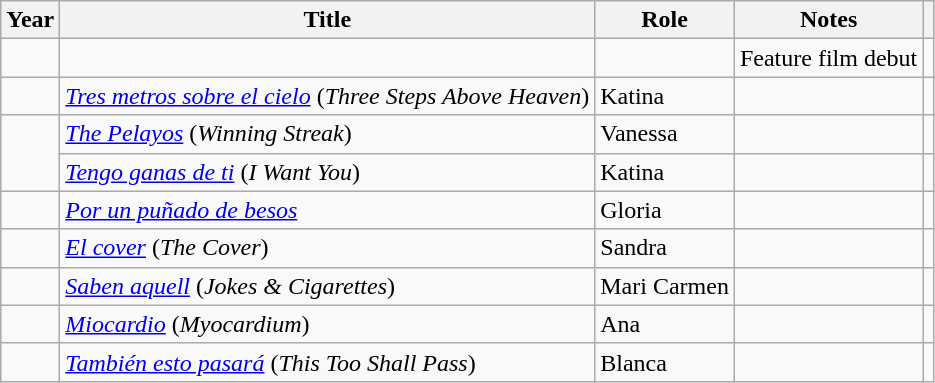<table class="wikitable sortable">
<tr>
<th>Year</th>
<th>Title</th>
<th>Role</th>
<th class = "unsortable">Notes</th>
<th class = "unsortable"></th>
</tr>
<tr>
<td></td>
<td><em></em></td>
<td></td>
<td>Feature film debut</td>
<td></td>
</tr>
<tr>
<td></td>
<td><em><a href='#'>Tres metros sobre el cielo</a></em> (<em>Three Steps Above Heaven</em>)</td>
<td>Katina</td>
<td></td>
<td></td>
</tr>
<tr>
<td rowspan = "2"></td>
<td><em><a href='#'>The Pelayos</a></em> (<em>Winning Streak</em>)</td>
<td>Vanessa</td>
<td></td>
<td></td>
</tr>
<tr>
<td><em><a href='#'>Tengo ganas de ti</a></em> (<em>I Want You</em>)</td>
<td>Katina</td>
<td></td>
<td></td>
</tr>
<tr>
<td></td>
<td><em><a href='#'>Por un puñado de besos</a></em></td>
<td>Gloria</td>
<td></td>
<td></td>
</tr>
<tr>
<td></td>
<td><em><a href='#'>El cover</a></em> (<em>The Cover</em>)</td>
<td>Sandra</td>
<td></td>
<td></td>
</tr>
<tr>
<td></td>
<td><em><a href='#'>Saben aquell</a></em> (<em>Jokes & Cigarettes</em>)</td>
<td>Mari Carmen</td>
<td></td>
<td></td>
</tr>
<tr>
<td></td>
<td><em><a href='#'>Miocardio</a></em> (<em>Myocardium</em>)</td>
<td>Ana</td>
<td></td>
<td></td>
</tr>
<tr>
<td></td>
<td><em><a href='#'>También esto pasará</a></em> (<em>This Too Shall Pass</em>)</td>
<td>Blanca</td>
<td></td>
<td></td>
</tr>
</table>
